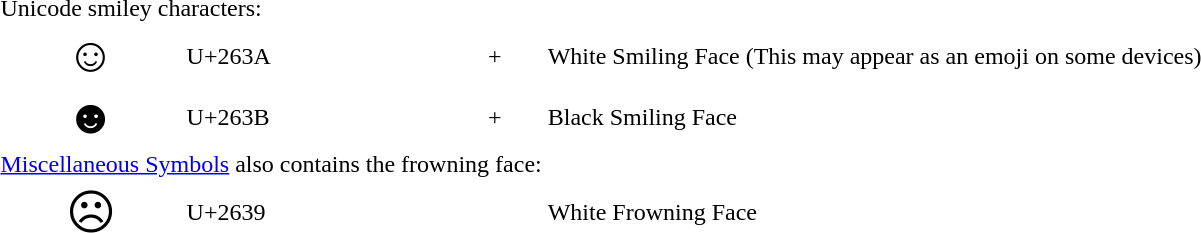<table>
<tr>
<td colspan="3">Unicode smiley characters:</td>
</tr>
<tr>
<td style="text-align:center;font-size:200%;">☺</td>
<td>U+263A</td>
<td>+</td>
<td>White Smiling Face (This may appear as an emoji on some devices)</td>
</tr>
<tr>
<td style="text-align:center;font-size:200%;">☻</td>
<td>U+263B</td>
<td>+</td>
<td>Black Smiling Face</td>
</tr>
<tr>
<td colspan="3"><a href='#'>Miscellaneous Symbols</a> also contains the frowning face:</td>
</tr>
<tr>
<td style="text-align:center;font-size:200%;">☹</td>
<td>U+2639</td>
<td></td>
<td>White Frowning Face</td>
</tr>
</table>
